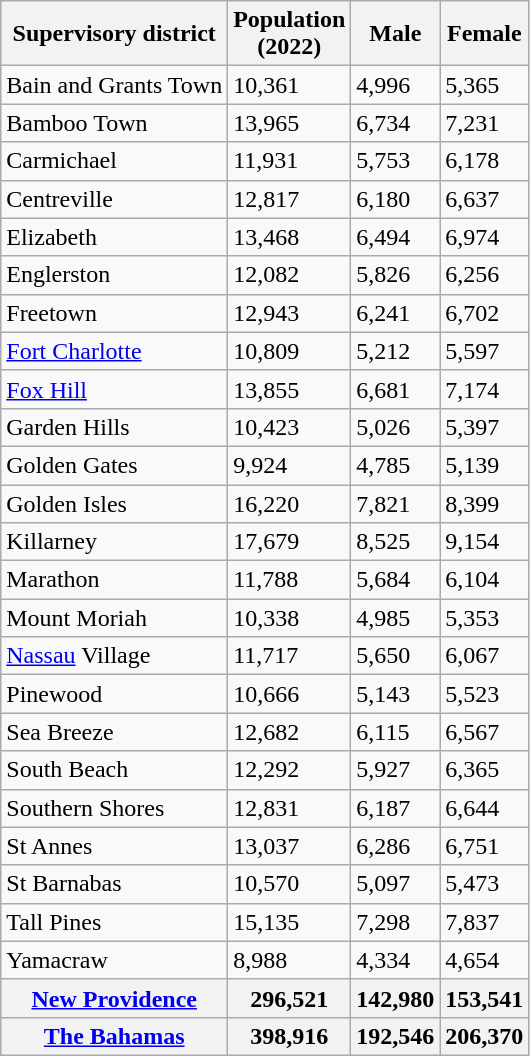<table class="wikitable sortable">
<tr>
<th>Supervisory district</th>
<th>Population<br>(2022)</th>
<th>Male</th>
<th>Female</th>
</tr>
<tr>
<td>Bain and Grants Town</td>
<td>10,361</td>
<td>4,996</td>
<td>5,365</td>
</tr>
<tr>
<td>Bamboo Town</td>
<td>13,965</td>
<td>6,734</td>
<td>7,231</td>
</tr>
<tr>
<td>Carmichael</td>
<td>11,931</td>
<td>5,753</td>
<td>6,178</td>
</tr>
<tr>
<td>Centreville</td>
<td>12,817</td>
<td>6,180</td>
<td>6,637</td>
</tr>
<tr>
<td>Elizabeth</td>
<td>13,468</td>
<td>6,494</td>
<td>6,974</td>
</tr>
<tr>
<td>Englerston</td>
<td>12,082</td>
<td>5,826</td>
<td>6,256</td>
</tr>
<tr>
<td>Freetown</td>
<td>12,943</td>
<td>6,241</td>
<td>6,702</td>
</tr>
<tr>
<td><a href='#'>Fort Charlotte</a></td>
<td>10,809</td>
<td>5,212</td>
<td>5,597</td>
</tr>
<tr>
<td><a href='#'>Fox Hill</a></td>
<td>13,855</td>
<td>6,681</td>
<td>7,174</td>
</tr>
<tr>
<td>Garden Hills</td>
<td>10,423</td>
<td>5,026</td>
<td>5,397</td>
</tr>
<tr>
<td>Golden Gates</td>
<td>9,924</td>
<td>4,785</td>
<td>5,139</td>
</tr>
<tr>
<td>Golden Isles</td>
<td>16,220</td>
<td>7,821</td>
<td>8,399</td>
</tr>
<tr>
<td>Killarney</td>
<td>17,679</td>
<td>8,525</td>
<td>9,154</td>
</tr>
<tr>
<td>Marathon</td>
<td>11,788</td>
<td>5,684</td>
<td>6,104</td>
</tr>
<tr>
<td>Mount Moriah</td>
<td>10,338</td>
<td>4,985</td>
<td>5,353</td>
</tr>
<tr>
<td><a href='#'>Nassau</a> Village</td>
<td>11,717</td>
<td>5,650</td>
<td>6,067</td>
</tr>
<tr>
<td>Pinewood</td>
<td>10,666</td>
<td>5,143</td>
<td>5,523</td>
</tr>
<tr>
<td>Sea Breeze</td>
<td>12,682</td>
<td>6,115</td>
<td>6,567</td>
</tr>
<tr>
<td>South Beach</td>
<td>12,292</td>
<td>5,927</td>
<td>6,365</td>
</tr>
<tr>
<td>Southern Shores</td>
<td>12,831</td>
<td>6,187</td>
<td>6,644</td>
</tr>
<tr>
<td>St Annes</td>
<td>13,037</td>
<td>6,286</td>
<td>6,751</td>
</tr>
<tr>
<td>St Barnabas</td>
<td>10,570</td>
<td>5,097</td>
<td>5,473</td>
</tr>
<tr>
<td>Tall Pines</td>
<td>15,135</td>
<td>7,298</td>
<td>7,837</td>
</tr>
<tr>
<td>Yamacraw</td>
<td>8,988</td>
<td>4,334</td>
<td>4,654</td>
</tr>
<tr>
<th><a href='#'>New Providence</a></th>
<th>296,521</th>
<th>142,980</th>
<th>153,541</th>
</tr>
<tr>
<th><a href='#'>The Bahamas</a></th>
<th>398,916</th>
<th>192,546</th>
<th>206,370</th>
</tr>
</table>
